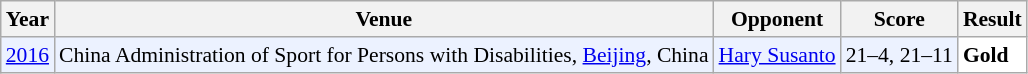<table class="sortable wikitable" style="font-size: 90%;">
<tr>
<th>Year</th>
<th>Venue</th>
<th>Opponent</th>
<th>Score</th>
<th>Result</th>
</tr>
<tr style="background:#ECF2FF">
<td align="center"><a href='#'>2016</a></td>
<td align="left">China Administration of Sport for Persons with Disabilities, <a href='#'>Beijing</a>, China</td>
<td align="left"> <a href='#'>Hary Susanto</a></td>
<td align="left">21–4, 21–11</td>
<td style="text-align:left; background:white"> <strong>Gold</strong></td>
</tr>
</table>
